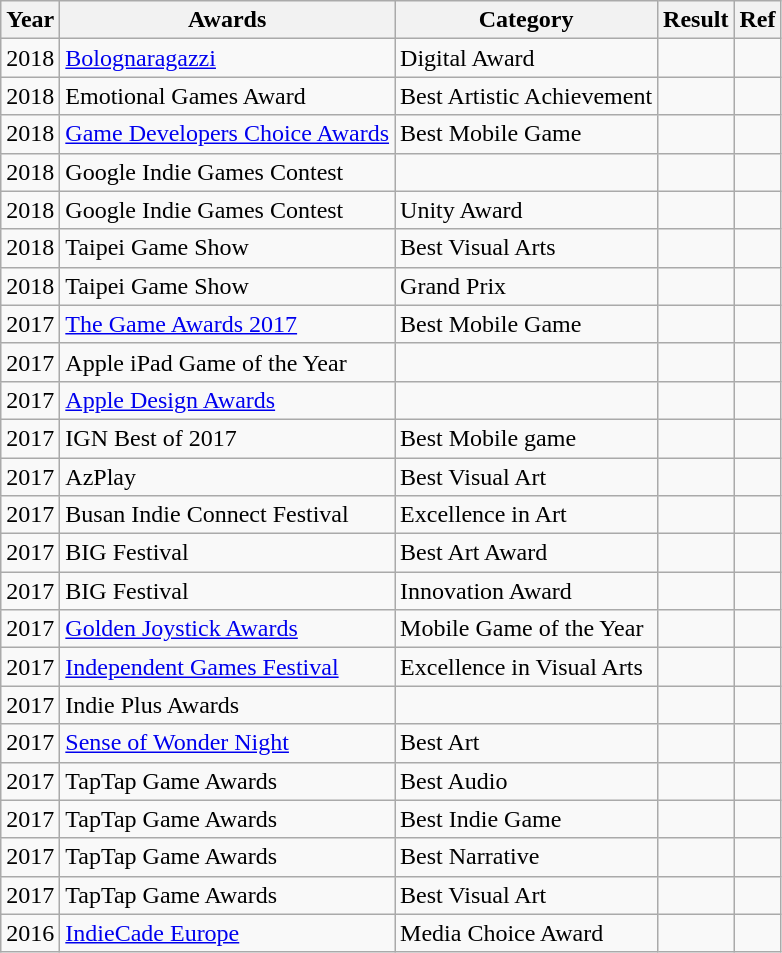<table class="wikitable">
<tr>
<th>Year</th>
<th>Awards</th>
<th>Category</th>
<th>Result</th>
<th>Ref</th>
</tr>
<tr>
<td>2018</td>
<td><a href='#'>Bolognaragazzi</a></td>
<td>Digital Award</td>
<td></td>
<td></td>
</tr>
<tr>
<td>2018</td>
<td>Emotional Games Award</td>
<td>Best Artistic Achievement</td>
<td></td>
<td></td>
</tr>
<tr>
<td>2018</td>
<td><a href='#'>Game Developers Choice Awards</a></td>
<td>Best Mobile Game</td>
<td></td>
<td></td>
</tr>
<tr>
<td>2018</td>
<td>Google Indie Games Contest</td>
<td></td>
<td></td>
<td></td>
</tr>
<tr>
<td>2018</td>
<td>Google Indie Games Contest</td>
<td>Unity Award</td>
<td></td>
<td></td>
</tr>
<tr>
<td>2018</td>
<td>Taipei Game Show</td>
<td>Best Visual Arts</td>
<td></td>
<td></td>
</tr>
<tr>
<td>2018</td>
<td>Taipei Game Show</td>
<td>Grand Prix</td>
<td></td>
<td></td>
</tr>
<tr>
<td rowspan="1" style="text-align:center;">2017</td>
<td rowspan="1"><a href='#'>The Game Awards 2017</a></td>
<td>Best Mobile Game</td>
<td></td>
<td rowspan="1" style="text-align:center;"></td>
</tr>
<tr>
<td>2017</td>
<td>Apple iPad Game of the Year</td>
<td></td>
<td></td>
<td></td>
</tr>
<tr>
<td>2017</td>
<td><a href='#'>Apple Design Awards</a></td>
<td></td>
<td></td>
<td></td>
</tr>
<tr>
<td>2017</td>
<td>IGN Best of 2017</td>
<td>Best Mobile game</td>
<td></td>
<td></td>
</tr>
<tr>
<td>2017</td>
<td>AzPlay</td>
<td>Best Visual Art</td>
<td></td>
<td></td>
</tr>
<tr>
<td>2017</td>
<td>Busan Indie Connect Festival</td>
<td>Excellence in Art</td>
<td></td>
<td></td>
</tr>
<tr>
<td>2017</td>
<td>BIG Festival</td>
<td>Best Art Award</td>
<td></td>
<td></td>
</tr>
<tr>
<td>2017</td>
<td>BIG Festival</td>
<td>Innovation Award</td>
<td></td>
<td></td>
</tr>
<tr>
<td>2017</td>
<td><a href='#'>Golden Joystick Awards</a></td>
<td>Mobile Game of the Year</td>
<td></td>
<td></td>
</tr>
<tr>
<td>2017</td>
<td><a href='#'>Independent Games Festival</a></td>
<td>Excellence in Visual Arts</td>
<td></td>
<td></td>
</tr>
<tr>
<td>2017</td>
<td>Indie Plus Awards</td>
<td></td>
<td></td>
<td></td>
</tr>
<tr>
<td>2017</td>
<td><a href='#'>Sense of Wonder Night</a></td>
<td>Best Art</td>
<td></td>
<td></td>
</tr>
<tr>
<td>2017</td>
<td>TapTap Game Awards</td>
<td>Best Audio</td>
<td></td>
<td></td>
</tr>
<tr>
<td>2017</td>
<td>TapTap Game Awards</td>
<td>Best Indie Game</td>
<td></td>
<td></td>
</tr>
<tr>
<td>2017</td>
<td>TapTap Game Awards</td>
<td>Best Narrative</td>
<td></td>
<td></td>
</tr>
<tr>
<td>2017</td>
<td>TapTap Game Awards</td>
<td>Best Visual Art</td>
<td></td>
<td></td>
</tr>
<tr>
<td>2016</td>
<td><a href='#'>IndieCade Europe</a></td>
<td>Media Choice Award</td>
<td></td>
<td></td>
</tr>
</table>
